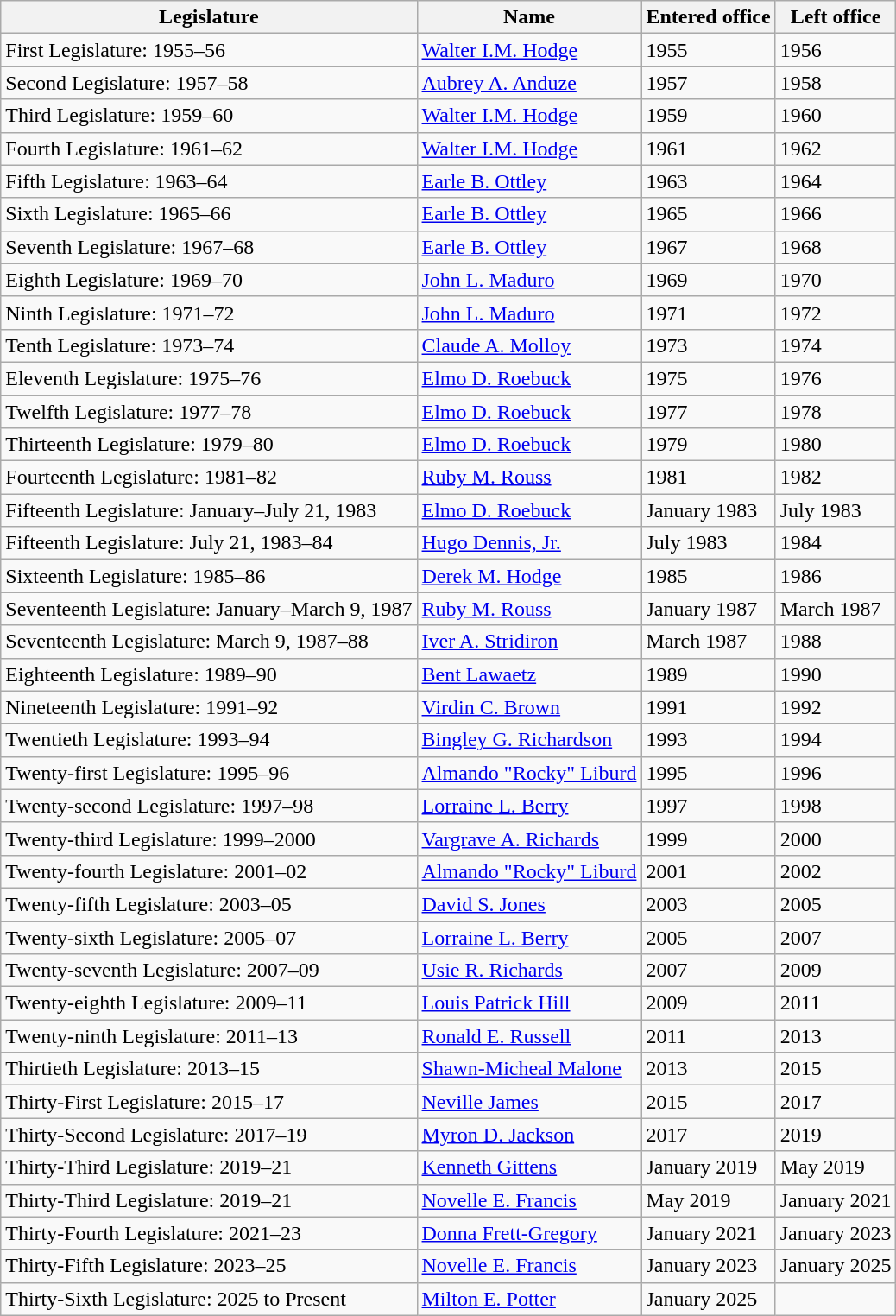<table class="wikitable">
<tr>
<th>Legislature</th>
<th>Name</th>
<th>Entered office</th>
<th>Left office</th>
</tr>
<tr>
<td>First Legislature: 1955–56</td>
<td><a href='#'>Walter I.M. Hodge</a></td>
<td>1955</td>
<td>1956</td>
</tr>
<tr>
<td>Second Legislature: 1957–58</td>
<td><a href='#'>Aubrey A. Anduze</a></td>
<td>1957</td>
<td>1958</td>
</tr>
<tr>
<td>Third Legislature: 1959–60</td>
<td><a href='#'>Walter I.M. Hodge</a></td>
<td>1959</td>
<td>1960</td>
</tr>
<tr>
<td>Fourth Legislature: 1961–62</td>
<td><a href='#'>Walter I.M. Hodge</a></td>
<td>1961</td>
<td>1962</td>
</tr>
<tr>
<td>Fifth Legislature: 1963–64</td>
<td><a href='#'>Earle B. Ottley</a></td>
<td>1963</td>
<td>1964</td>
</tr>
<tr>
<td>Sixth Legislature: 1965–66</td>
<td><a href='#'>Earle B. Ottley</a></td>
<td>1965</td>
<td>1966</td>
</tr>
<tr>
<td>Seventh Legislature: 1967–68</td>
<td><a href='#'>Earle B. Ottley</a></td>
<td>1967</td>
<td>1968</td>
</tr>
<tr>
<td>Eighth Legislature: 1969–70</td>
<td><a href='#'>John L. Maduro</a></td>
<td>1969</td>
<td>1970</td>
</tr>
<tr>
<td>Ninth Legislature: 1971–72</td>
<td><a href='#'>John L. Maduro</a></td>
<td>1971</td>
<td>1972</td>
</tr>
<tr>
<td>Tenth Legislature: 1973–74</td>
<td><a href='#'>Claude A. Molloy</a></td>
<td>1973</td>
<td>1974</td>
</tr>
<tr>
<td>Eleventh Legislature: 1975–76</td>
<td><a href='#'>Elmo D. Roebuck</a></td>
<td>1975</td>
<td>1976</td>
</tr>
<tr>
<td>Twelfth Legislature: 1977–78</td>
<td><a href='#'>Elmo D. Roebuck</a></td>
<td>1977</td>
<td>1978</td>
</tr>
<tr>
<td>Thirteenth Legislature: 1979–80</td>
<td><a href='#'>Elmo D. Roebuck</a></td>
<td>1979</td>
<td>1980</td>
</tr>
<tr>
<td>Fourteenth Legislature: 1981–82</td>
<td><a href='#'>Ruby M. Rouss</a></td>
<td>1981</td>
<td>1982</td>
</tr>
<tr>
<td>Fifteenth Legislature: January–July 21, 1983</td>
<td><a href='#'>Elmo D. Roebuck</a></td>
<td>January 1983</td>
<td>July 1983</td>
</tr>
<tr>
<td>Fifteenth Legislature: July 21, 1983–84</td>
<td><a href='#'>Hugo Dennis, Jr.</a></td>
<td>July 1983</td>
<td>1984</td>
</tr>
<tr>
<td>Sixteenth Legislature: 1985–86</td>
<td><a href='#'>Derek M. Hodge</a></td>
<td>1985</td>
<td>1986</td>
</tr>
<tr>
<td>Seventeenth Legislature: January–March 9, 1987</td>
<td><a href='#'>Ruby M. Rouss</a></td>
<td>January 1987</td>
<td>March 1987</td>
</tr>
<tr>
<td>Seventeenth Legislature: March 9, 1987–88</td>
<td><a href='#'>Iver A. Stridiron</a></td>
<td>March 1987</td>
<td>1988</td>
</tr>
<tr>
<td>Eighteenth Legislature: 1989–90</td>
<td><a href='#'>Bent Lawaetz</a></td>
<td>1989</td>
<td>1990</td>
</tr>
<tr>
<td>Nineteenth Legislature: 1991–92</td>
<td><a href='#'>Virdin C. Brown</a></td>
<td>1991</td>
<td>1992</td>
</tr>
<tr>
<td>Twentieth Legislature: 1993–94</td>
<td><a href='#'>Bingley G. Richardson</a></td>
<td>1993</td>
<td>1994</td>
</tr>
<tr>
<td>Twenty-first Legislature: 1995–96</td>
<td><a href='#'>Almando "Rocky" Liburd</a></td>
<td>1995</td>
<td>1996</td>
</tr>
<tr>
<td>Twenty-second Legislature: 1997–98</td>
<td><a href='#'>Lorraine L. Berry</a></td>
<td>1997</td>
<td>1998</td>
</tr>
<tr>
<td>Twenty-third Legislature: 1999–2000</td>
<td><a href='#'>Vargrave A. Richards</a></td>
<td>1999</td>
<td>2000</td>
</tr>
<tr>
<td>Twenty-fourth Legislature: 2001–02</td>
<td><a href='#'>Almando "Rocky" Liburd</a></td>
<td>2001</td>
<td>2002</td>
</tr>
<tr>
<td>Twenty-fifth Legislature: 2003–05</td>
<td><a href='#'>David S. Jones</a></td>
<td>2003</td>
<td>2005</td>
</tr>
<tr>
<td>Twenty-sixth Legislature: 2005–07</td>
<td><a href='#'>Lorraine L. Berry</a></td>
<td>2005</td>
<td>2007</td>
</tr>
<tr>
<td>Twenty-seventh Legislature: 2007–09</td>
<td><a href='#'>Usie R. Richards</a></td>
<td>2007</td>
<td>2009</td>
</tr>
<tr>
<td>Twenty-eighth Legislature: 2009–11</td>
<td><a href='#'>Louis Patrick Hill</a></td>
<td>2009</td>
<td>2011</td>
</tr>
<tr>
<td>Twenty-ninth Legislature: 2011–13</td>
<td><a href='#'>Ronald E. Russell</a></td>
<td>2011</td>
<td>2013</td>
</tr>
<tr>
<td>Thirtieth Legislature: 2013–15</td>
<td><a href='#'>Shawn-Micheal Malone</a></td>
<td>2013</td>
<td>2015</td>
</tr>
<tr>
<td>Thirty-First Legislature: 2015–17</td>
<td><a href='#'>Neville James</a></td>
<td>2015</td>
<td>2017</td>
</tr>
<tr>
<td>Thirty-Second Legislature: 2017–19</td>
<td><a href='#'>Myron D. Jackson</a></td>
<td>2017</td>
<td>2019</td>
</tr>
<tr>
<td>Thirty-Third Legislature: 2019–21</td>
<td><a href='#'>Kenneth Gittens</a></td>
<td>January 2019</td>
<td>May 2019</td>
</tr>
<tr>
<td>Thirty-Third Legislature: 2019–21</td>
<td><a href='#'>Novelle E. Francis</a></td>
<td>May 2019</td>
<td>January 2021</td>
</tr>
<tr>
<td>Thirty-Fourth Legislature: 2021–23</td>
<td><a href='#'>Donna Frett-Gregory</a></td>
<td>January 2021</td>
<td>January 2023</td>
</tr>
<tr>
<td>Thirty-Fifth Legislature: 2023–25</td>
<td><a href='#'>Novelle E. Francis</a></td>
<td>January 2023</td>
<td>January 2025</td>
</tr>
<tr>
<td>Thirty-Sixth Legislature: 2025 to Present</td>
<td><a href='#'>Milton E. Potter</a></td>
<td>January 2025</td>
</tr>
</table>
